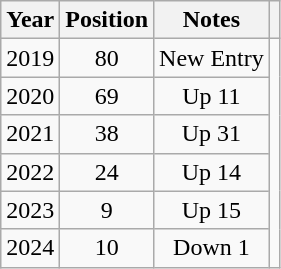<table class="wikitable plainrowheaders" style="text-align:center;">
<tr>
<th>Year</th>
<th>Position</th>
<th>Notes</th>
<th></th>
</tr>
<tr>
<td>2019</td>
<td>80</td>
<td>New Entry</td>
<td rowspan="6"></td>
</tr>
<tr>
<td>2020</td>
<td>69</td>
<td>Up 11</td>
</tr>
<tr>
<td>2021</td>
<td>38</td>
<td>Up 31</td>
</tr>
<tr>
<td>2022</td>
<td>24</td>
<td>Up 14</td>
</tr>
<tr>
<td>2023</td>
<td>9</td>
<td>Up 15</td>
</tr>
<tr>
<td>2024</td>
<td>10</td>
<td>Down 1</td>
</tr>
</table>
